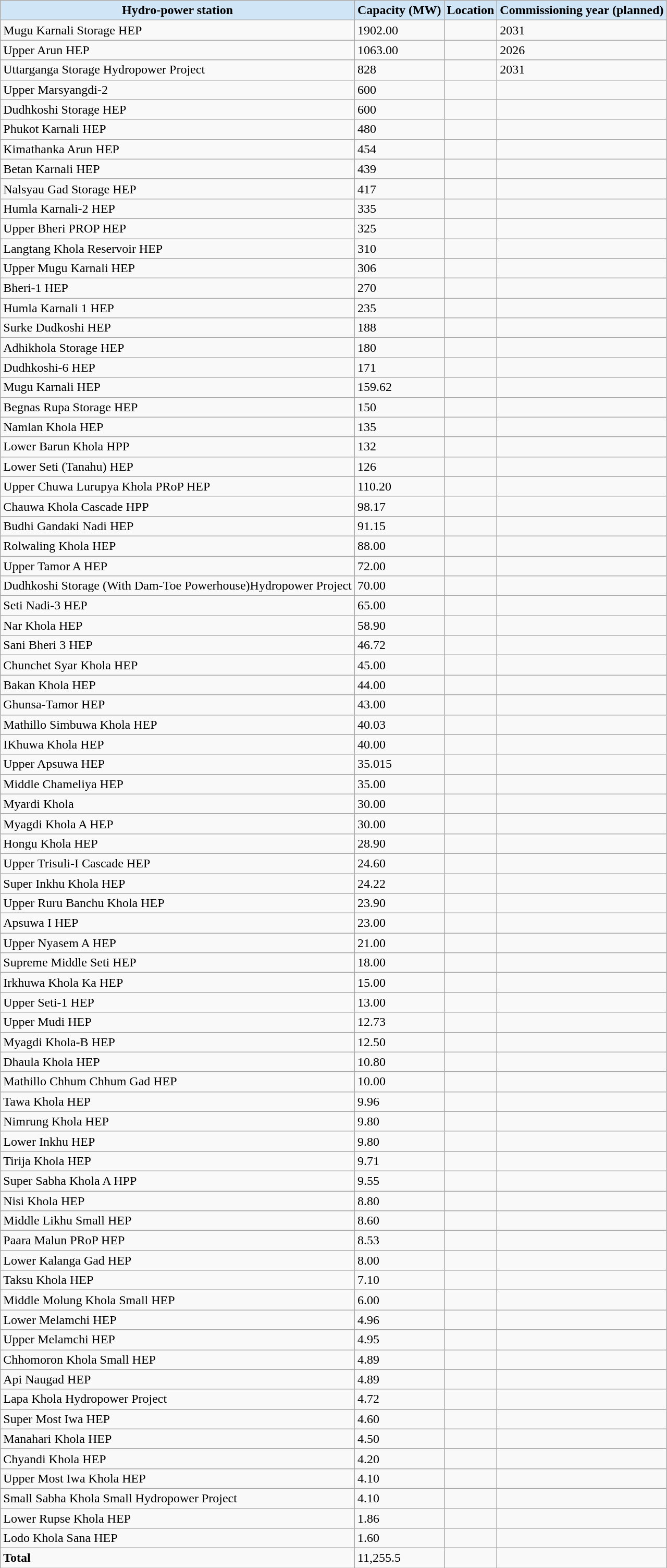<table class="wikitable sortable ">
<tr>
<th style="background:#d0e5f5">Hydro-power station</th>
<th style="background:#d0e5f5">Capacity (MW)</th>
<th style="background:#d0e5f5">Location</th>
<th style="background:#d0e5f5">Commissioning year (planned)</th>
</tr>
<tr>
<td>Mugu Karnali Storage HEP</td>
<td>1902.00</td>
<td></td>
<td>2031</td>
</tr>
<tr>
<td>Upper Arun HEP</td>
<td>1063.00</td>
<td></td>
<td>2026</td>
</tr>
<tr>
<td>Uttarganga Storage Hydropower Project</td>
<td>828</td>
<td></td>
<td>2031</td>
</tr>
<tr>
<td>Upper Marsyangdi-2</td>
<td>600</td>
<td></td>
<td></td>
</tr>
<tr>
<td>Dudhkoshi Storage HEP</td>
<td>600</td>
<td></td>
<td></td>
</tr>
<tr>
<td>Phukot Karnali HEP</td>
<td>480</td>
<td></td>
<td></td>
</tr>
<tr>
<td>Kimathanka Arun HEP</td>
<td>454</td>
<td></td>
<td></td>
</tr>
<tr>
<td>Betan Karnali HEP</td>
<td>439</td>
<td></td>
<td></td>
</tr>
<tr>
<td>Nalsyau Gad Storage HEP</td>
<td>417</td>
<td></td>
<td></td>
</tr>
<tr>
<td>Humla Karnali-2 HEP</td>
<td>335</td>
<td></td>
<td></td>
</tr>
<tr>
<td>Upper Bheri PROP HEP</td>
<td>325</td>
<td></td>
<td></td>
</tr>
<tr>
<td>Langtang Khola Reservoir HEP</td>
<td>310</td>
<td></td>
<td></td>
</tr>
<tr>
<td>Upper Mugu Karnali HEP</td>
<td>306</td>
<td></td>
<td></td>
</tr>
<tr>
<td>Bheri-1 HEP</td>
<td>270</td>
<td></td>
<td></td>
</tr>
<tr>
<td>Humla Karnali 1 HEP</td>
<td>235</td>
<td></td>
<td></td>
</tr>
<tr>
<td>Surke Dudkoshi HEP</td>
<td>188</td>
<td></td>
<td></td>
</tr>
<tr>
<td>Adhikhola Storage HEP</td>
<td>180</td>
<td></td>
<td></td>
</tr>
<tr>
<td>Dudhkoshi-6 HEP</td>
<td>171</td>
<td></td>
<td></td>
</tr>
<tr>
<td>Mugu Karnali HEP</td>
<td>159.62</td>
<td></td>
<td></td>
</tr>
<tr>
<td>Begnas Rupa Storage HEP</td>
<td>150</td>
<td></td>
<td></td>
</tr>
<tr>
<td>Namlan Khola HEP</td>
<td>135</td>
<td></td>
<td></td>
</tr>
<tr>
<td>Lower Barun Khola HPP</td>
<td>132</td>
<td></td>
<td></td>
</tr>
<tr>
<td>Lower Seti (Tanahu) HEP</td>
<td>126</td>
<td></td>
<td></td>
</tr>
<tr>
<td>Upper Chuwa Lurupya Khola PRoP HEP</td>
<td>110.20</td>
<td></td>
<td></td>
</tr>
<tr>
<td>Chauwa Khola Cascade HPP</td>
<td>98.17</td>
<td></td>
<td></td>
</tr>
<tr>
<td>Budhi Gandaki Nadi HEP</td>
<td>91.15</td>
<td></td>
<td></td>
</tr>
<tr>
<td>Rolwaling Khola HEP</td>
<td>88.00</td>
<td></td>
<td></td>
</tr>
<tr>
<td>Upper Tamor A HEP</td>
<td>72.00</td>
<td></td>
<td></td>
</tr>
<tr>
<td>Dudhkoshi Storage (With Dam-Toe Powerhouse)Hydropower Project</td>
<td>70.00</td>
<td></td>
<td></td>
</tr>
<tr>
<td>Seti Nadi-3 HEP</td>
<td>65.00</td>
<td></td>
<td></td>
</tr>
<tr>
<td>Nar Khola HEP</td>
<td>58.90</td>
<td></td>
<td></td>
</tr>
<tr>
<td>Sani Bheri 3 HEP</td>
<td>46.72</td>
<td></td>
<td></td>
</tr>
<tr>
<td>Chunchet Syar Khola HEP</td>
<td>45.00</td>
<td></td>
<td></td>
</tr>
<tr>
<td>Bakan Khola HEP</td>
<td>44.00</td>
<td></td>
<td></td>
</tr>
<tr>
<td>Ghunsa-Tamor HEP</td>
<td>43.00</td>
<td></td>
<td></td>
</tr>
<tr>
<td>Mathillo Simbuwa Khola HEP</td>
<td>40.03</td>
<td></td>
<td></td>
</tr>
<tr>
<td>IKhuwa Khola HEP</td>
<td>40.00</td>
<td></td>
<td></td>
</tr>
<tr>
<td>Upper Apsuwa HEP</td>
<td>35.015</td>
<td></td>
<td></td>
</tr>
<tr>
<td>Middle Chameliya HEP</td>
<td>35.00</td>
<td></td>
<td></td>
</tr>
<tr>
<td>Myardi Khola</td>
<td>30.00</td>
<td></td>
<td></td>
</tr>
<tr>
<td>Myagdi Khola A HEP</td>
<td>30.00</td>
<td></td>
<td></td>
</tr>
<tr>
<td>Hongu Khola HEP</td>
<td>28.90</td>
<td></td>
<td></td>
</tr>
<tr>
<td>Upper Trisuli-I Cascade HEP</td>
<td>24.60</td>
<td></td>
<td></td>
</tr>
<tr>
<td>Super Inkhu Khola HEP</td>
<td>24.22</td>
<td></td>
<td></td>
</tr>
<tr>
<td>Upper Ruru Banchu Khola HEP</td>
<td>23.90</td>
<td></td>
<td></td>
</tr>
<tr>
<td>Apsuwa I HEP</td>
<td>23.00</td>
<td></td>
<td></td>
</tr>
<tr>
<td>Upper Nyasem A HEP</td>
<td>21.00</td>
<td></td>
<td></td>
</tr>
<tr>
<td>Supreme Middle Seti HEP</td>
<td>18.00</td>
<td></td>
<td></td>
</tr>
<tr>
<td>Irkhuwa Khola Ka HEP</td>
<td>15.00</td>
<td></td>
<td></td>
</tr>
<tr>
<td>Upper Seti-1 HEP</td>
<td>13.00</td>
<td></td>
<td></td>
</tr>
<tr>
<td>Upper Mudi HEP</td>
<td>12.73</td>
<td></td>
<td></td>
</tr>
<tr>
<td>Myagdi Khola-B HEP</td>
<td>12.50</td>
<td></td>
<td></td>
</tr>
<tr>
<td>Dhaula Khola HEP</td>
<td>10.80</td>
<td></td>
<td></td>
</tr>
<tr>
<td>Mathillo Chhum Chhum Gad HEP</td>
<td>10.00</td>
<td></td>
<td></td>
</tr>
<tr>
<td>Tawa Khola HEP</td>
<td>9.96</td>
<td></td>
<td></td>
</tr>
<tr>
<td>Nimrung Khola HEP</td>
<td>9.80</td>
<td></td>
<td></td>
</tr>
<tr>
<td>Lower Inkhu HEP</td>
<td>9.80</td>
<td></td>
<td></td>
</tr>
<tr>
<td>Tirija Khola HEP</td>
<td>9.71</td>
<td></td>
<td></td>
</tr>
<tr>
<td>Super Sabha Khola A HPP</td>
<td>9.55</td>
<td></td>
<td></td>
</tr>
<tr>
<td>Nisi Khola HEP</td>
<td>8.80</td>
<td></td>
<td></td>
</tr>
<tr>
<td>Middle Likhu Small HEP</td>
<td>8.60</td>
<td></td>
<td></td>
</tr>
<tr>
<td>Paara Malun PRoP HEP</td>
<td>8.53</td>
<td></td>
<td></td>
</tr>
<tr>
<td>Lower Kalanga Gad HEP</td>
<td>8.00</td>
<td></td>
<td></td>
</tr>
<tr>
<td>Taksu Khola HEP</td>
<td>7.10</td>
<td></td>
<td></td>
</tr>
<tr>
<td>Middle Molung Khola Small HEP</td>
<td>6.00</td>
<td></td>
<td></td>
</tr>
<tr>
<td>Lower Melamchi HEP</td>
<td>4.96</td>
<td></td>
<td></td>
</tr>
<tr>
<td>Upper Melamchi HEP</td>
<td>4.95</td>
<td></td>
<td></td>
</tr>
<tr>
<td>Chhomoron Khola Small HEP</td>
<td>4.89</td>
<td></td>
<td></td>
</tr>
<tr>
<td>Api Naugad HEP</td>
<td>4.89</td>
<td></td>
<td></td>
</tr>
<tr>
<td>Lapa Khola Hydropower Project</td>
<td>4.72</td>
<td></td>
<td></td>
</tr>
<tr>
<td>Super Most Iwa HEP</td>
<td>4.60</td>
<td></td>
<td></td>
</tr>
<tr>
<td>Manahari Khola HEP</td>
<td>4.50</td>
<td></td>
<td></td>
</tr>
<tr>
<td>Chyandi Khola HEP</td>
<td>4.20</td>
<td></td>
<td></td>
</tr>
<tr>
<td>Upper Most Iwa Khola HEP</td>
<td>4.10</td>
<td></td>
<td></td>
</tr>
<tr>
<td>Small Sabha Khola Small Hydropower Project</td>
<td>4.10</td>
<td></td>
<td></td>
</tr>
<tr>
<td>Lower Rupse Khola HEP</td>
<td>1.86</td>
<td></td>
<td></td>
</tr>
<tr>
<td>Lodo Khola Sana HEP</td>
<td>1.60</td>
<td></td>
<td></td>
</tr>
<tr>
<td><strong>Total</strong></td>
<td>11,255.5</td>
<td></td>
<td></td>
</tr>
</table>
